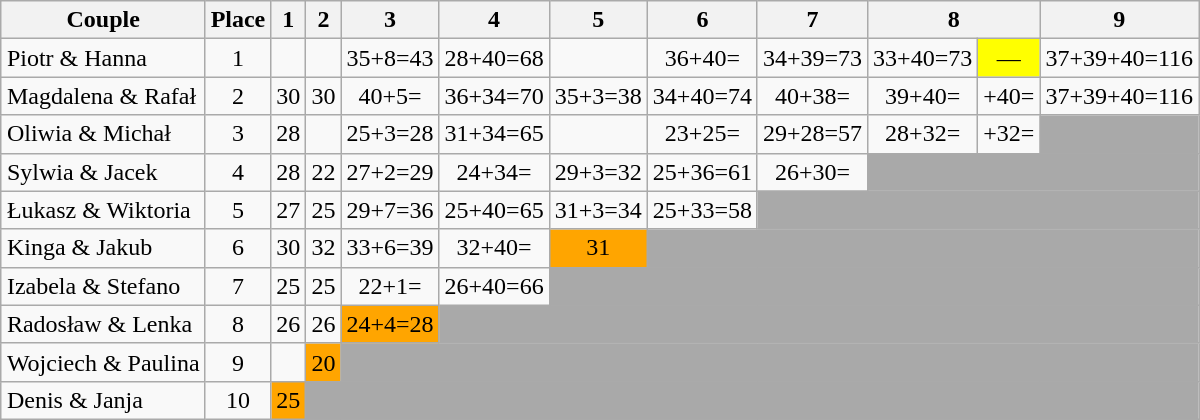<table class="wikitable plainrowheaders sortable" style="margin:auto; text-align:center;">
<tr>
<th>Couple</th>
<th>Place</th>
<th>1</th>
<th>2</th>
<th>3</th>
<th>4</th>
<th>5</th>
<th>6</th>
<th>7</th>
<th colspan=2>8</th>
<th>9</th>
</tr>
<tr>
<td style="text-align:left;">Piotr & Hanna</td>
<td>1</td>
<td></td>
<td></td>
<td> 35+8=43</td>
<td> 28+40=68</td>
<td></td>
<td> 36+40=</td>
<td> 34+39=73</td>
<td>33+40=73</td>
<td style="background:yellow;">—</td>
<td>37+39+40=116</td>
</tr>
<tr>
<td style="text-align:left;">Magdalena & Rafał</td>
<td>2</td>
<td>30</td>
<td>30</td>
<td> 40+5=</td>
<td> 36+34=70</td>
<td> 35+3=38</td>
<td>34+40=74</td>
<td> 40+38=</td>
<td> 39+40=</td>
<td>+40=</td>
<td>37+39+40=116</td>
</tr>
<tr>
<td style="text-align:left;">Oliwia & Michał</td>
<td>3</td>
<td>28</td>
<td></td>
<td> 25+3=28</td>
<td> 31+34=65</td>
<td></td>
<td> 23+25=</td>
<td>29+28=57</td>
<td> 28+32=</td>
<td>+32=</td>
<td style="background:darkgrey;"></td>
</tr>
<tr>
<td style="text-align:left;">Sylwia & Jacek</td>
<td>4</td>
<td>28</td>
<td>22</td>
<td> 27+2=29</td>
<td> 24+34=</td>
<td> 29+3=32</td>
<td> 25+36=61</td>
<td>26+30=</td>
<td colspan="3" style="background:darkgrey;"></td>
</tr>
<tr>
<td style="text-align:left;">Łukasz & Wiktoria</td>
<td>5</td>
<td>27</td>
<td>25</td>
<td> 29+7=36</td>
<td> 25+40=65</td>
<td> 31+3=34</td>
<td>25+33=58</td>
<td colspan="4" style="background:darkgrey;"></td>
</tr>
<tr>
<td style="text-align:left;">Kinga & Jakub</td>
<td>6</td>
<td>30</td>
<td>32</td>
<td> 33+6=39</td>
<td> 32+40=</td>
<td style="background:orange;">31</td>
<td colspan="5" style="background:darkgrey;"></td>
</tr>
<tr>
<td style="text-align:left;">Izabela & Stefano</td>
<td>7</td>
<td>25</td>
<td>25</td>
<td> 22+1=</td>
<td>26+40=66</td>
<td colspan="6" style="background:darkgrey;"></td>
</tr>
<tr>
<td style="text-align:left;">Radosław & Lenka</td>
<td>8</td>
<td>26</td>
<td>26</td>
<td style="background:orange;">24+4=28</td>
<td colspan="7" style="background:darkgrey;"></td>
</tr>
<tr>
<td style="text-align:left;">Wojciech & Paulina</td>
<td>9</td>
<td></td>
<td style="background:orange;">20</td>
<td colspan="8" style="background:darkgrey;"></td>
</tr>
<tr>
<td style="text-align:left;">Denis & Janja</td>
<td>10</td>
<td style="background:orange;">25</td>
<td colspan="9" style="background:darkgrey;"></td>
</tr>
</table>
